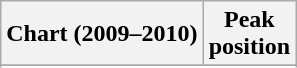<table class="wikitable sortable">
<tr>
<th align="left">Chart (2009–2010)</th>
<th align="center">Peak<br>position</th>
</tr>
<tr>
</tr>
<tr>
</tr>
<tr>
</tr>
</table>
